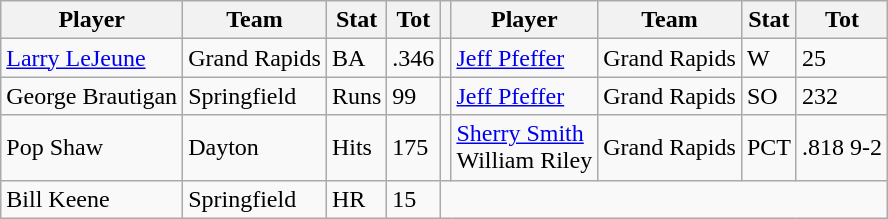<table class="wikitable">
<tr>
<th>Player</th>
<th>Team</th>
<th>Stat</th>
<th>Tot</th>
<th></th>
<th>Player</th>
<th>Team</th>
<th>Stat</th>
<th>Tot</th>
</tr>
<tr>
<td><a href='#'>Larry LeJeune</a></td>
<td>Grand Rapids</td>
<td>BA</td>
<td>.346</td>
<td></td>
<td><a href='#'>Jeff Pfeffer</a></td>
<td>Grand Rapids</td>
<td>W</td>
<td>25</td>
</tr>
<tr>
<td>George Brautigan</td>
<td>Springfield</td>
<td>Runs</td>
<td>99</td>
<td></td>
<td><a href='#'>Jeff Pfeffer</a></td>
<td>Grand Rapids</td>
<td>SO</td>
<td>232</td>
</tr>
<tr>
<td>Pop Shaw</td>
<td>Dayton</td>
<td>Hits</td>
<td>175</td>
<td></td>
<td><a href='#'>Sherry Smith</a><br>William Riley</td>
<td>Grand Rapids</td>
<td>PCT</td>
<td>.818 9-2</td>
</tr>
<tr>
<td>Bill Keene</td>
<td>Springfield</td>
<td>HR</td>
<td>15</td>
</tr>
</table>
